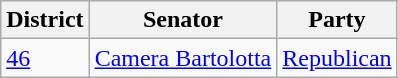<table class="wikitable">
<tr>
<th>District</th>
<th>Senator</th>
<th>Party</th>
</tr>
<tr>
<td><a href='#'>46</a></td>
<td><a href='#'>Camera Bartolotta</a></td>
<td><a href='#'>Republican</a></td>
</tr>
</table>
